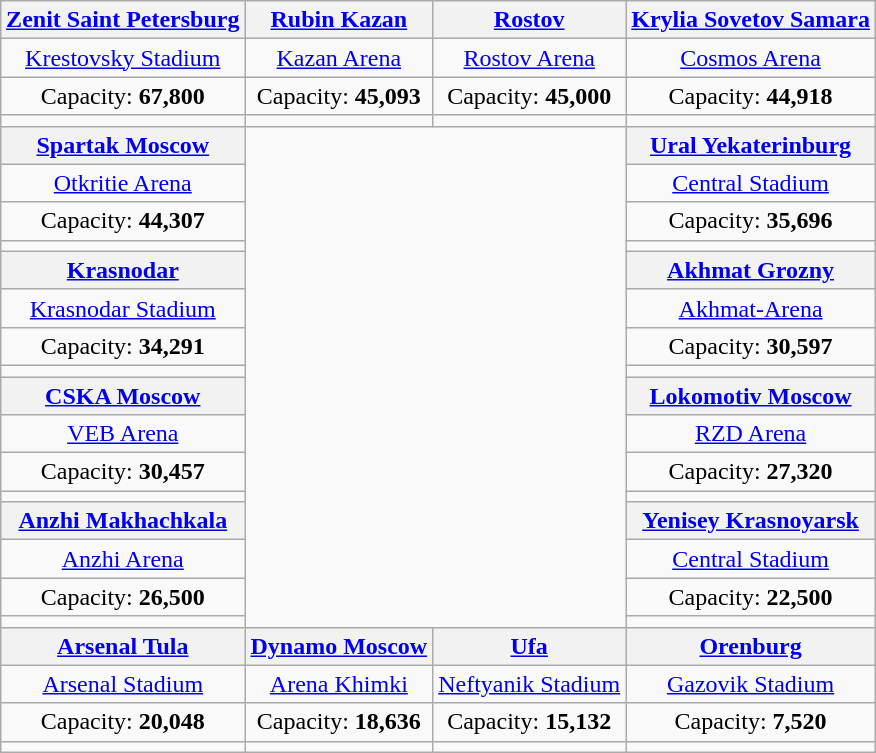<table class="wikitable" style="text-align:center;margin:1em auto;">
<tr>
<th><a href='#'>Zenit Saint Petersburg</a></th>
<th><a href='#'>Rubin Kazan</a></th>
<th><a href='#'>Rostov</a></th>
<th><a href='#'>Krylia Sovetov Samara</a></th>
</tr>
<tr>
<td><a href='#'>Krestovsky Stadium</a></td>
<td><a href='#'>Kazan Arena</a></td>
<td><a href='#'>Rostov Arena</a></td>
<td><a href='#'>Cosmos Arena</a></td>
</tr>
<tr>
<td>Capacity: <strong>67,800</strong></td>
<td>Capacity: <strong>45,093</strong></td>
<td>Capacity: <strong>45,000</strong></td>
<td>Capacity: <strong>44,918</strong></td>
</tr>
<tr>
<td></td>
<td></td>
<td></td>
<td></td>
</tr>
<tr>
<th><a href='#'>Spartak Moscow</a></th>
<td colspan="2" rowspan="16"><br>
</td>
<th><a href='#'>Ural Yekaterinburg</a></th>
</tr>
<tr>
<td><a href='#'>Otkritie Arena</a></td>
<td><a href='#'>Central Stadium</a></td>
</tr>
<tr>
<td>Capacity: <strong>44,307</strong></td>
<td>Capacity: <strong>35,696</strong></td>
</tr>
<tr>
<td></td>
<td></td>
</tr>
<tr>
<th><a href='#'>Krasnodar</a></th>
<th><a href='#'>Akhmat Grozny</a></th>
</tr>
<tr>
<td><a href='#'>Krasnodar Stadium</a></td>
<td><a href='#'>Akhmat-Arena</a></td>
</tr>
<tr>
<td>Capacity: <strong>34,291</strong></td>
<td>Capacity: <strong>30,597</strong></td>
</tr>
<tr>
<td></td>
<td></td>
</tr>
<tr>
<th><a href='#'>CSKA Moscow</a></th>
<th><a href='#'>Lokomotiv Moscow</a></th>
</tr>
<tr>
<td><a href='#'>VEB Arena</a></td>
<td><a href='#'>RZD Arena</a></td>
</tr>
<tr>
<td>Capacity: <strong>30,457</strong></td>
<td>Capacity: <strong>27,320</strong></td>
</tr>
<tr>
<td></td>
<td></td>
</tr>
<tr>
<th><a href='#'>Anzhi Makhachkala</a></th>
<th><a href='#'>Yenisey Krasnoyarsk</a></th>
</tr>
<tr>
<td><a href='#'>Anzhi Arena</a></td>
<td><a href='#'>Central Stadium</a></td>
</tr>
<tr>
<td>Capacity: <strong>26,500</strong></td>
<td>Capacity: <strong>22,500</strong></td>
</tr>
<tr>
<td></td>
<td></td>
</tr>
<tr>
<th><a href='#'>Arsenal Tula</a></th>
<th><a href='#'>Dynamo Moscow</a></th>
<th><a href='#'>Ufa</a></th>
<th><a href='#'>Orenburg</a></th>
</tr>
<tr>
<td><a href='#'>Arsenal Stadium</a></td>
<td><a href='#'>Arena Khimki</a></td>
<td><a href='#'>Neftyanik Stadium</a></td>
<td><a href='#'>Gazovik Stadium</a></td>
</tr>
<tr>
<td>Capacity: <strong>20,048</strong></td>
<td>Capacity: <strong>18,636</strong></td>
<td>Capacity: <strong>15,132</strong></td>
<td>Capacity: <strong>7,520</strong></td>
</tr>
<tr>
<td></td>
<td></td>
<td></td>
<td></td>
</tr>
</table>
